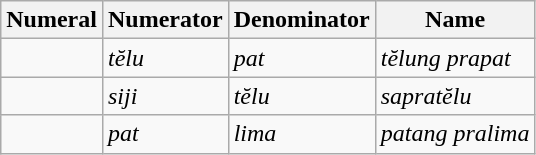<table class="wikitable">
<tr>
<th>Numeral</th>
<th>Numerator</th>
<th>Denominator</th>
<th>Name</th>
</tr>
<tr>
<td></td>
<td><em>tĕlu</em></td>
<td><em>pat</em></td>
<td><em>tĕlung prapat</em></td>
</tr>
<tr>
<td></td>
<td><em>siji</em></td>
<td><em>tĕlu</em></td>
<td><em>sapratĕlu</em></td>
</tr>
<tr>
<td></td>
<td><em>pat</em></td>
<td><em>lima</em></td>
<td><em>patang pralima</em></td>
</tr>
</table>
